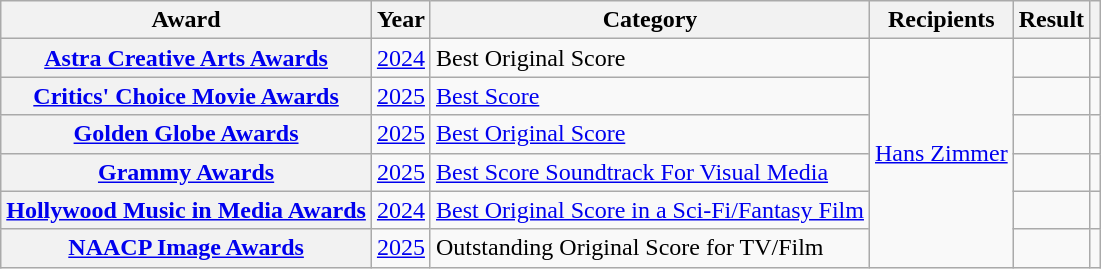<table class="wikitable sortable plainrowheaders">
<tr>
<th scope="col">Award</th>
<th scope="col">Year</th>
<th scope="col">Category</th>
<th scope="col">Recipients</th>
<th scope="col">Result</th>
<th scope="col" class="unsortable"></th>
</tr>
<tr>
<th scope="row"><a href='#'>Astra Creative Arts Awards</a></th>
<td><a href='#'>2024</a></td>
<td>Best Original Score</td>
<td rowspan="6"><a href='#'>Hans Zimmer</a></td>
<td></td>
<td></td>
</tr>
<tr>
<th scope="row"><a href='#'>Critics' Choice Movie Awards</a></th>
<td><a href='#'>2025</a></td>
<td><a href='#'>Best Score</a></td>
<td></td>
<td></td>
</tr>
<tr>
<th scope="row"><a href='#'>Golden Globe Awards</a></th>
<td><a href='#'>2025</a></td>
<td><a href='#'>Best Original Score</a></td>
<td></td>
<td></td>
</tr>
<tr>
<th scope="row"><a href='#'>Grammy Awards</a></th>
<td><a href='#'>2025</a></td>
<td><a href='#'>Best Score Soundtrack For Visual Media</a></td>
<td></td>
<td></td>
</tr>
<tr>
<th scope="row"><a href='#'>Hollywood Music in Media Awards</a></th>
<td><a href='#'>2024</a></td>
<td><a href='#'>Best Original Score in a Sci-Fi/Fantasy Film</a></td>
<td></td>
<td></td>
</tr>
<tr>
<th scope="row"><a href='#'>NAACP Image Awards</a></th>
<td><a href='#'>2025</a></td>
<td>Outstanding Original Score for TV/Film</td>
<td></td>
<td></td>
</tr>
</table>
